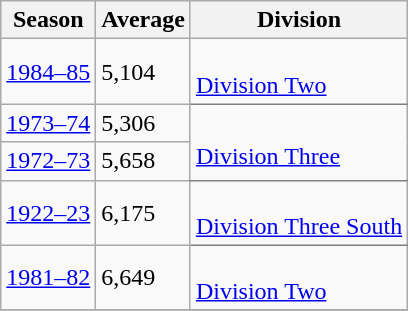<table class="wikitable">
<tr>
<th>Season</th>
<th>Average</th>
<th>Division</th>
</tr>
<tr>
<td><a href='#'>1984–85</a></td>
<td>5,104</td>
<td rowspan=1 style="border-bottom:1px solid grey;" valign="middle"><br><a href='#'>Division Two</a></td>
</tr>
<tr>
<td><a href='#'>1973–74</a></td>
<td>5,306</td>
<td rowspan=2 style="border-bottom:1px solid grey;" valign="middle"><br><a href='#'>Division Three</a></td>
</tr>
<tr>
<td><a href='#'>1972–73</a></td>
<td>5,658</td>
</tr>
<tr>
<td><a href='#'>1922–23</a></td>
<td>6,175</td>
<td rowspan=1 style="border-bottom:1px solid grey;" valign="middle"><br><a href='#'>Division Three South</a></td>
</tr>
<tr>
<td><a href='#'>1981–82</a></td>
<td>6,649</td>
<td rowspan=1 style="border-bottom:1px solid grey;" valign="middle"><br><a href='#'>Division Two</a></td>
</tr>
<tr>
</tr>
</table>
